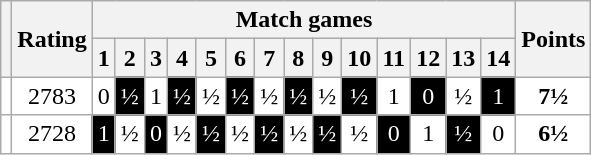<table class="wikitable" style="text-align:center; background:white; color:black">
<tr>
<th rowspan="2"></th>
<th rowspan="2">Rating</th>
<th colspan="14">Match games</th>
<th rowspan="2">Points</th>
</tr>
<tr>
<th>1</th>
<th>2</th>
<th>3</th>
<th>4</th>
<th>5</th>
<th>6</th>
<th>7</th>
<th>8</th>
<th>9</th>
<th>10</th>
<th>11</th>
<th>12</th>
<th>13</th>
<th>14</th>
</tr>
<tr>
<td align="left"></td>
<td>2783</td>
<td>0</td>
<td style="background:black; color:white">½</td>
<td>1</td>
<td style="background:black; color:white">½</td>
<td>½</td>
<td style="background:black; color:white">½</td>
<td>½</td>
<td style="background:black; color:white">½</td>
<td>½</td>
<td style="background:black; color:white">½</td>
<td>1</td>
<td style="background:black; color:white">0</td>
<td>½</td>
<td style="background:black; color:white">1</td>
<td><strong>7½</strong></td>
</tr>
<tr>
<td align="left"></td>
<td>2728</td>
<td style="background:black; color:white">1</td>
<td>½</td>
<td style="background:black; color:white">0</td>
<td>½</td>
<td style="background:black; color:white">½</td>
<td>½</td>
<td style="background:black; color:white">½</td>
<td>½</td>
<td style="background:black; color:white">½</td>
<td>½</td>
<td style="background:black; color:white">0</td>
<td>1</td>
<td style="background:black; color:white">½</td>
<td>0</td>
<td><strong>6½</strong></td>
</tr>
</table>
